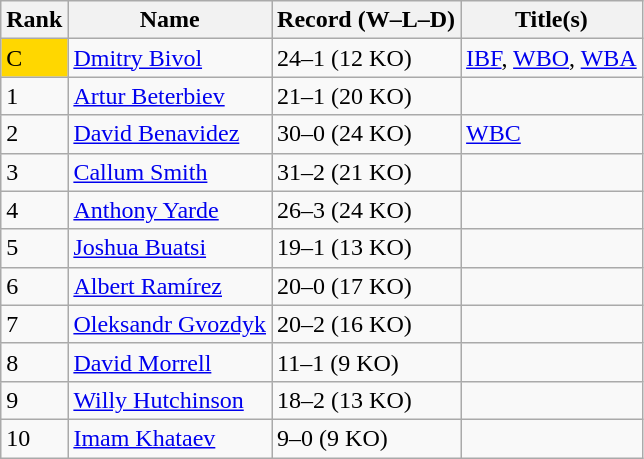<table class="wikitable">
<tr>
<th>Rank</th>
<th>Name</th>
<th>Record (W–L–D)</th>
<th>Title(s)</th>
</tr>
<tr>
<td bgcolor=gold>C</td>
<td><a href='#'>Dmitry Bivol</a></td>
<td>24–1 (12 KO)</td>
<td><a href='#'>IBF</a>, <a href='#'>WBO</a>, <a href='#'>WBA</a></td>
</tr>
<tr>
<td>1</td>
<td><a href='#'>Artur Beterbiev</a></td>
<td>21–1 (20 KO)</td>
<td></td>
</tr>
<tr>
<td>2</td>
<td><a href='#'>David Benavidez</a></td>
<td>30–0 (24 KO)</td>
<td><a href='#'>WBC</a></td>
</tr>
<tr>
<td>3</td>
<td><a href='#'>Callum Smith</a></td>
<td>31–2 (21 KO)</td>
<td></td>
</tr>
<tr>
<td>4</td>
<td><a href='#'>Anthony Yarde</a></td>
<td>26–3 (24 KO)</td>
<td></td>
</tr>
<tr>
<td>5</td>
<td><a href='#'>Joshua Buatsi</a></td>
<td>19–1 (13 KO)</td>
<td></td>
</tr>
<tr>
<td>6</td>
<td><a href='#'>Albert Ramírez</a></td>
<td>20–0 (17 KO)</td>
<td></td>
</tr>
<tr>
<td>7</td>
<td><a href='#'>Oleksandr Gvozdyk</a></td>
<td>20–2 (16 KO)</td>
<td></td>
</tr>
<tr>
<td>8</td>
<td><a href='#'>David Morrell</a></td>
<td>11–1 (9 KO)</td>
<td></td>
</tr>
<tr>
<td>9</td>
<td><a href='#'>Willy Hutchinson</a></td>
<td>18–2 (13 KO)</td>
<td></td>
</tr>
<tr>
<td>10</td>
<td><a href='#'>Imam Khataev</a></td>
<td>9–0 (9 KO)</td>
<td></td>
</tr>
</table>
